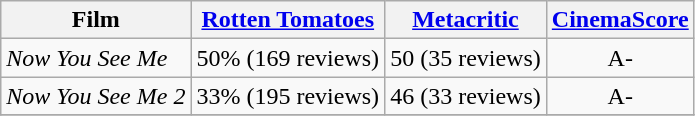<table class="wikitable plainrowheaders" style="text-align:center">
<tr>
<th>Film</th>
<th><a href='#'>Rotten Tomatoes</a></th>
<th><a href='#'>Metacritic</a></th>
<th><a href='#'>CinemaScore</a></th>
</tr>
<tr>
<td style="text-align: left"><em>Now You See Me</em></td>
<td>50% (169 reviews)</td>
<td>50 (35 reviews)</td>
<td>A-</td>
</tr>
<tr>
<td style="text-align: left"><em>Now You See Me 2</em></td>
<td>33% (195 reviews)</td>
<td>46 (33 reviews)</td>
<td>A-</td>
</tr>
<tr>
</tr>
</table>
